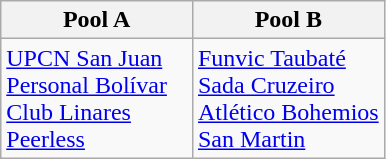<table class="wikitable">
<tr>
<th width=50%>Pool A</th>
<th width=50%>Pool B</th>
</tr>
<tr>
<td> <a href='#'>UPCN San Juan</a><br> <a href='#'>Personal Bolívar</a><br> <a href='#'>Club Linares</a><br> <a href='#'>Peerless</a></td>
<td> <a href='#'>Funvic Taubaté</a><br> <a href='#'>Sada Cruzeiro</a><br> <a href='#'>Atlético Bohemios</a><br> <a href='#'>San Martin</a></td>
</tr>
</table>
